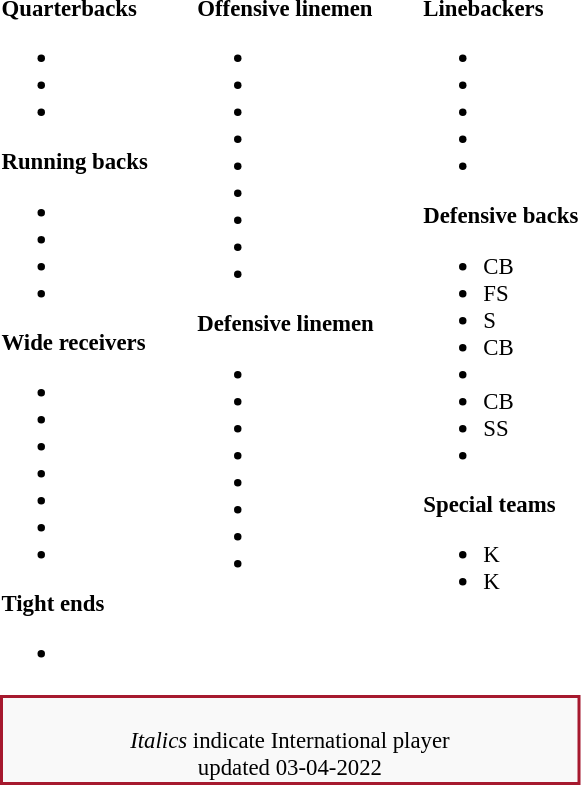<table class="toccolours" style="text-align: left;">
<tr>
<td style="font-size: 95%;vertical-align:top;"><strong>Quarterbacks</strong><br><ul><li></li><li></li><li></li></ul><strong>Running backs</strong><ul><li></li><li></li><li></li><li></li></ul><strong>Wide receivers</strong><ul><li></li><li></li><li></li><li></li><li></li><li></li><li></li></ul><strong>Tight ends</strong><ul><li></li></ul></td>
<td style="width: 25px;"></td>
<td style="font-size: 95%;vertical-align:top;"><strong>Offensive linemen</strong><br><ul><li></li><li></li><li></li><li></li><li></li><li></li><li></li><li></li><li></li></ul><strong>Defensive linemen</strong><ul><li></li><li></li><li></li><li></li><li></li><li></li><li></li><li></li></ul></td>
<td style="width: 25px;"></td>
<td style="font-size: 95%;vertical-align:top;"><strong>Linebackers </strong><br><ul><li></li><li></li><li></li><li></li><li></li></ul><strong>Defensive backs</strong><ul><li> CB</li><li> FS</li><li> S</li><li> CB</li><li></li><li> CB</li><li> SS</li><li></li></ul><strong>Special teams</strong><ul><li> K</li><li> K</li></ul></td>
</tr>
<tr>
<td style="text-align:center;font-size: 95%;background:#F9F9F9;border:2px solid #A6192E" colspan="10"><br><em>Italics</em> indicate International player<br><span></span> updated 03-04-2022</td>
</tr>
<tr>
</tr>
</table>
